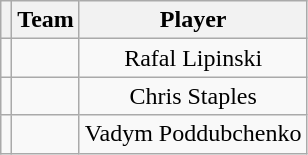<table class="wikitable sortable" style="text-align:center">
<tr>
<th></th>
<th>Team</th>
<th>Player</th>
</tr>
<tr>
<td></td>
<td align=left></td>
<td>Rafal Lipinski</td>
</tr>
<tr>
<td></td>
<td align=left></td>
<td>Chris Staples</td>
</tr>
<tr>
<td></td>
<td align=left></td>
<td>Vadym Poddubchenko</td>
</tr>
</table>
